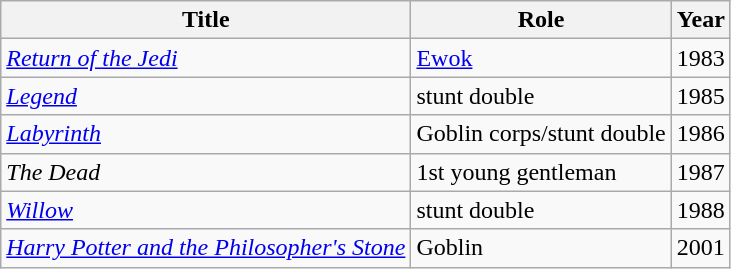<table class="wikitable">
<tr>
<th>Title</th>
<th>Role</th>
<th>Year</th>
</tr>
<tr>
<td><em><a href='#'>Return of the Jedi</a></em></td>
<td><a href='#'>Ewok</a></td>
<td>1983</td>
</tr>
<tr>
<td><a href='#'><em>Legend</em></a></td>
<td>stunt double</td>
<td>1985</td>
</tr>
<tr>
<td><a href='#'><em>Labyrinth</em></a></td>
<td>Goblin corps/stunt double</td>
<td>1986</td>
</tr>
<tr>
<td><em>The Dead</em></td>
<td>1st young gentleman</td>
<td>1987</td>
</tr>
<tr>
<td><a href='#'><em>Willow</em></a></td>
<td>stunt double</td>
<td>1988</td>
</tr>
<tr>
<td><a href='#'><em>Harry Potter and the Philosopher's Stone</em></a></td>
<td>Goblin</td>
<td>2001</td>
</tr>
</table>
